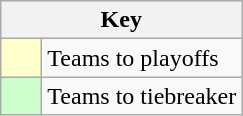<table class="wikitable" style="text-align: center;">
<tr>
<th colspan=2>Key</th>
</tr>
<tr>
<td style="background:#ffffcc; width:20px;"></td>
<td align=left>Teams to playoffs</td>
</tr>
<tr>
<td style="background:#ccffcc; width:20px;"></td>
<td align=left>Teams to tiebreaker</td>
</tr>
</table>
